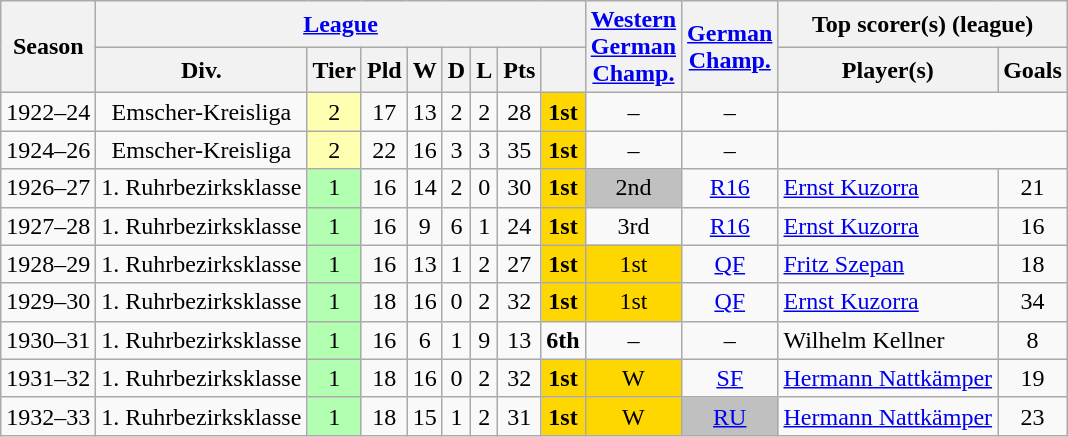<table class="wikitable sortable sort-under-center nowrap" style="text-align: center">
<tr>
<th rowspan="2">Season</th>
<th colspan="8"><a href='#'>League</a></th>
<th rowspan="2"><a href='#'>Western<br>German<br>Champ.</a></th>
<th rowspan="2"><a href='#'>German<br>Champ.</a></th>
<th colspan="2">Top scorer(s) (league)</th>
</tr>
<tr>
<th>Div.</th>
<th>Tier</th>
<th>Pld</th>
<th>W</th>
<th>D</th>
<th>L</th>
<th>Pts</th>
<th></th>
<th>Player(s)</th>
<th>Goals</th>
</tr>
<tr>
<td>1922–24</td>
<td>Emscher-Kreisliga</td>
<td bgcolor="#ffffb2">2</td>
<td>17</td>
<td>13</td>
<td>2</td>
<td>2</td>
<td>28</td>
<td align="center" bgcolor="gold"><strong>1st</strong></td>
<td>–</td>
<td>–</td>
<td colspan="2"></td>
</tr>
<tr>
<td>1924–26</td>
<td>Emscher-Kreisliga</td>
<td bgcolor="#ffffb2">2</td>
<td>22</td>
<td>16</td>
<td>3</td>
<td>3</td>
<td>35</td>
<td align="center" bgcolor="gold"><strong>1st</strong></td>
<td>–</td>
<td>–</td>
<td colspan="2"></td>
</tr>
<tr>
<td>1926–27</td>
<td>1. Ruhrbezirksklasse</td>
<td bgcolor="#b2ffb2">1</td>
<td>16</td>
<td>14</td>
<td>2</td>
<td>0</td>
<td>30</td>
<td align="center" bgcolor="gold"><strong>1st</strong></td>
<td align="center" bgcolor="silver">2nd</td>
<td><a href='#'>R16</a></td>
<td align=left><a href='#'>Ernst Kuzorra</a></td>
<td>21</td>
</tr>
<tr>
<td>1927–28</td>
<td>1. Ruhrbezirksklasse</td>
<td bgcolor="#b2ffb2">1</td>
<td>16</td>
<td>9</td>
<td>6</td>
<td>1</td>
<td>24</td>
<td align="center" bgcolor="gold"><strong>1st</strong></td>
<td>3rd</td>
<td><a href='#'>R16</a></td>
<td align=left><a href='#'>Ernst Kuzorra</a></td>
<td>16</td>
</tr>
<tr>
<td>1928–29</td>
<td>1. Ruhrbezirksklasse</td>
<td bgcolor="#b2ffb2">1</td>
<td>16</td>
<td>13</td>
<td>1</td>
<td>2</td>
<td>27</td>
<td align="center" bgcolor="gold"><strong>1st</strong></td>
<td align="center" bgcolor="gold">1st</td>
<td><a href='#'>QF</a></td>
<td align=left><a href='#'>Fritz Szepan</a></td>
<td>18</td>
</tr>
<tr>
<td>1929–30</td>
<td>1. Ruhrbezirksklasse</td>
<td bgcolor="#b2ffb2">1</td>
<td>18</td>
<td>16</td>
<td>0</td>
<td>2</td>
<td>32</td>
<td align="center" bgcolor="gold"><strong>1st</strong></td>
<td align="center" bgcolor="gold">1st</td>
<td><a href='#'>QF</a></td>
<td align=left><a href='#'>Ernst Kuzorra</a></td>
<td>34</td>
</tr>
<tr>
<td>1930–31</td>
<td>1. Ruhrbezirksklasse</td>
<td bgcolor="#b2ffb2">1</td>
<td>16</td>
<td>6</td>
<td>1</td>
<td>9</td>
<td>13</td>
<td><strong>6th</strong></td>
<td>–</td>
<td>–</td>
<td align=left>Wilhelm Kellner</td>
<td>8</td>
</tr>
<tr>
<td>1931–32</td>
<td>1. Ruhrbezirksklasse</td>
<td bgcolor="#b2ffb2">1</td>
<td>18</td>
<td>16</td>
<td>0</td>
<td>2</td>
<td>32</td>
<td align="center" bgcolor="gold"><strong>1st</strong></td>
<td align="center" bgcolor="gold">W</td>
<td><a href='#'>SF</a></td>
<td align=left><a href='#'>Hermann Nattkämper</a></td>
<td>19</td>
</tr>
<tr>
<td>1932–33</td>
<td>1. Ruhrbezirksklasse</td>
<td bgcolor="#b2ffb2">1</td>
<td>18</td>
<td>15</td>
<td>1</td>
<td>2</td>
<td>31</td>
<td align="center" bgcolor="gold"><strong>1st</strong></td>
<td align="center" bgcolor="gold">W</td>
<td align="center" bgcolor="silver"><a href='#'>RU</a></td>
<td align=left><a href='#'>Hermann Nattkämper</a></td>
<td>23</td>
</tr>
</table>
